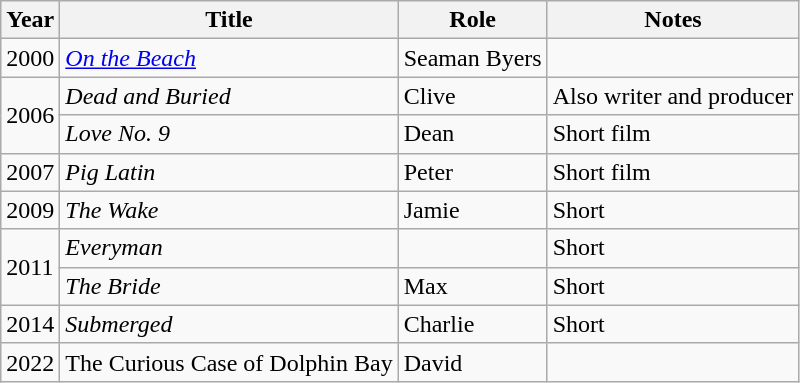<table class="wikitable sortable">
<tr>
<th>Year</th>
<th>Title</th>
<th>Role</th>
<th>Notes</th>
</tr>
<tr>
<td>2000</td>
<td><em><a href='#'>On the Beach</a></em></td>
<td>Seaman Byers</td>
<td></td>
</tr>
<tr>
<td rowspan="2">2006</td>
<td><em>Dead and Buried</em></td>
<td>Clive</td>
<td>Also writer and producer</td>
</tr>
<tr>
<td><em>Love No. 9</em></td>
<td>Dean</td>
<td>Short film</td>
</tr>
<tr>
<td>2007</td>
<td><em>Pig Latin</em></td>
<td>Peter</td>
<td>Short film</td>
</tr>
<tr>
<td>2009</td>
<td><em>The Wake</em></td>
<td>Jamie</td>
<td>Short</td>
</tr>
<tr>
<td rowspan="2">2011</td>
<td><em>Everyman</em></td>
<td></td>
<td>Short</td>
</tr>
<tr>
<td><em>The Bride</em></td>
<td>Max</td>
<td>Short</td>
</tr>
<tr>
<td>2014</td>
<td><em>Submerged</em></td>
<td>Charlie</td>
<td>Short</td>
</tr>
<tr>
<td>2022</td>
<td>The Curious Case of Dolphin Bay</td>
<td>David</td>
<td></td>
</tr>
</table>
